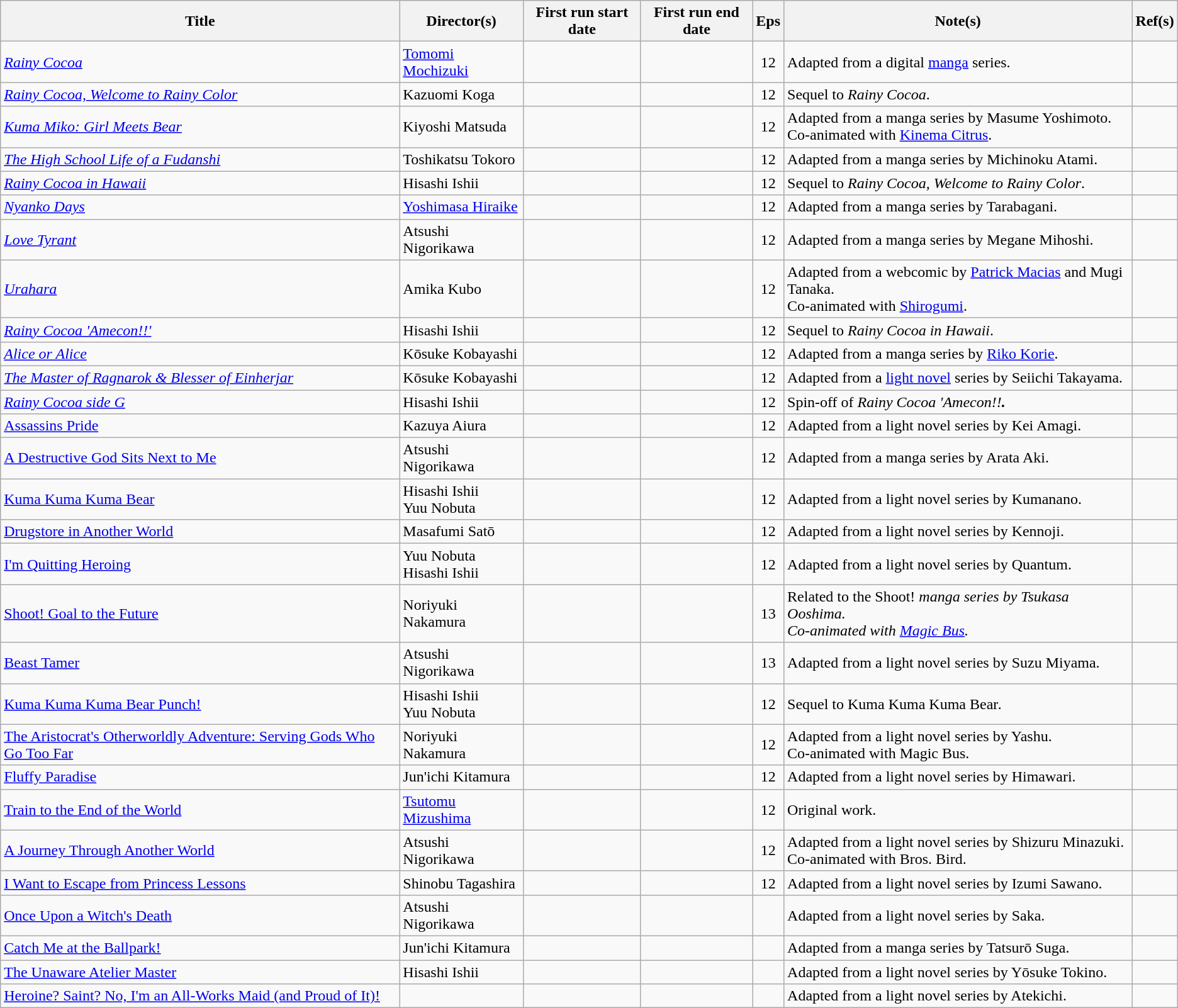<table class="wikitable sortable">
<tr>
<th scope="col">Title</th>
<th scope="col">Director(s)</th>
<th scope="col">First run start date</th>
<th scope="col">First run end date</th>
<th scope="col" class="unsortable">Eps</th>
<th scope="col" class="unsortable">Note(s)</th>
<th scope="col" class="unsortable">Ref(s)</th>
</tr>
<tr>
<td><em><a href='#'>Rainy Cocoa</a></em></td>
<td><a href='#'>Tomomi Mochizuki</a></td>
<td></td>
<td></td>
<td style="text-align:center">12</td>
<td>Adapted from a digital <a href='#'>manga</a> series.</td>
<td style="text-align:center"></td>
</tr>
<tr>
<td><em><a href='#'>Rainy Cocoa, Welcome to Rainy Color</a></em></td>
<td>Kazuomi Koga</td>
<td></td>
<td></td>
<td style="text-align:center">12</td>
<td>Sequel to <em>Rainy Cocoa</em>.</td>
<td style="text-align:center"></td>
</tr>
<tr>
<td><em><a href='#'>Kuma Miko: Girl Meets Bear</a></em></td>
<td>Kiyoshi Matsuda</td>
<td></td>
<td></td>
<td style="text-align:center">12</td>
<td>Adapted from a manga series by Masume Yoshimoto.<br>Co-animated with <a href='#'>Kinema Citrus</a>.</td>
<td style="text-align:center"></td>
</tr>
<tr>
<td><em><a href='#'>The High School Life of a Fudanshi</a></em></td>
<td>Toshikatsu Tokoro</td>
<td></td>
<td></td>
<td style="text-align:center">12</td>
<td>Adapted from a manga series by Michinoku Atami.</td>
<td style="text-align:center"></td>
</tr>
<tr>
<td><em><a href='#'>Rainy Cocoa in Hawaii</a></em></td>
<td>Hisashi Ishii</td>
<td></td>
<td></td>
<td style="text-align:center">12</td>
<td>Sequel to <em>Rainy Cocoa, Welcome to Rainy Color</em>.</td>
<td style="text-align:center"></td>
</tr>
<tr>
<td><em><a href='#'>Nyanko Days</a></em></td>
<td><a href='#'>Yoshimasa Hiraike</a></td>
<td></td>
<td></td>
<td style="text-align:center">12</td>
<td>Adapted from a manga series by Tarabagani.</td>
<td style="text-align:center"></td>
</tr>
<tr>
<td><em><a href='#'>Love Tyrant</a></em></td>
<td>Atsushi Nigorikawa</td>
<td></td>
<td></td>
<td style="text-align:center">12</td>
<td>Adapted from a manga series by Megane Mihoshi.</td>
<td style="text-align:center"></td>
</tr>
<tr>
<td><em><a href='#'>Urahara</a></em></td>
<td>Amika Kubo</td>
<td></td>
<td></td>
<td style="text-align:center">12</td>
<td>Adapted from a webcomic by <a href='#'>Patrick Macias</a> and Mugi Tanaka.<br>Co-animated with <a href='#'>Shirogumi</a>.</td>
<td style="text-align:center"></td>
</tr>
<tr>
<td><em><a href='#'>Rainy Cocoa 'Amecon!!'</a></em></td>
<td>Hisashi Ishii</td>
<td></td>
<td></td>
<td style="text-align:center">12</td>
<td>Sequel to <em>Rainy Cocoa in Hawaii</em>.</td>
<td style="text-align:center"></td>
</tr>
<tr>
<td><em><a href='#'>Alice or Alice</a></em></td>
<td>Kōsuke Kobayashi</td>
<td></td>
<td></td>
<td style="text-align:center">12</td>
<td>Adapted from a manga series by <a href='#'>Riko Korie</a>.</td>
<td style="text-align:center"></td>
</tr>
<tr>
<td><em><a href='#'>The Master of Ragnarok & Blesser of Einherjar</a></em></td>
<td>Kōsuke Kobayashi</td>
<td></td>
<td></td>
<td style="text-align:center">12</td>
<td>Adapted from a <a href='#'>light novel</a> series by Seiichi Takayama.</td>
<td style="text-align:center"></td>
</tr>
<tr>
<td><em><a href='#'>Rainy Cocoa side G</a></em></td>
<td>Hisashi Ishii</td>
<td></td>
<td></td>
<td style="text-align:center">12</td>
<td>Spin-off of <em>Rainy Cocoa 'Amecon!!<strong>.</td>
<td style="text-align:center"></td>
</tr>
<tr>
<td></em><a href='#'>Assassins Pride</a><em></td>
<td>Kazuya Aiura</td>
<td></td>
<td></td>
<td style="text-align:center">12</td>
<td>Adapted from a light novel series by Kei Amagi.</td>
<td style="text-align:center"></td>
</tr>
<tr>
<td></em><a href='#'>A Destructive God Sits Next to Me</a><em></td>
<td>Atsushi Nigorikawa</td>
<td></td>
<td></td>
<td style="text-align:center">12</td>
<td>Adapted from a manga series by Arata Aki.</td>
<td style="text-align:center"></td>
</tr>
<tr>
<td></em><a href='#'>Kuma Kuma Kuma Bear</a><em></td>
<td>Hisashi Ishii<br>Yuu Nobuta</td>
<td></td>
<td></td>
<td style="text-align:center">12</td>
<td>Adapted from a light novel series by Kumanano.</td>
<td style="text-align:center"></td>
</tr>
<tr>
<td></em><a href='#'>Drugstore in Another World</a><em></td>
<td>Masafumi Satō</td>
<td></td>
<td></td>
<td style="text-align:center">12</td>
<td>Adapted from a light novel series by Kennoji.</td>
<td style="text-align:center"></td>
</tr>
<tr>
<td></em><a href='#'>I'm Quitting Heroing</a><em></td>
<td>Yuu Nobuta<br>Hisashi Ishii</td>
<td></td>
<td></td>
<td style="text-align:center">12</td>
<td>Adapted from a light novel series by Quantum.</td>
<td style="text-align:center"></td>
</tr>
<tr>
<td></em><a href='#'>Shoot! Goal to the Future</a><em></td>
<td>Noriyuki Nakamura</td>
<td></td>
<td></td>
<td style="text-align:center">13</td>
<td>Related to the </em>Shoot!<em> manga series by Tsukasa Ooshima.<br>Co-animated with <a href='#'>Magic Bus</a>.</td>
<td style="text-align:center"></td>
</tr>
<tr>
<td></em><a href='#'>Beast Tamer</a><em></td>
<td>Atsushi Nigorikawa</td>
<td></td>
<td></td>
<td style="text-align:center">13</td>
<td>Adapted from a light novel series by Suzu Miyama.</td>
<td style="text-align:center"></td>
</tr>
<tr>
<td></em><a href='#'>Kuma Kuma Kuma Bear Punch!</a><em></td>
<td>Hisashi Ishii<br>Yuu Nobuta</td>
<td></td>
<td></td>
<td style="text-align:center">12</td>
<td>Sequel to </em>Kuma Kuma Kuma Bear<em>.</td>
<td style="text-align:center"></td>
</tr>
<tr>
<td></em><a href='#'>The Aristocrat's Otherworldly Adventure: Serving Gods Who Go Too Far</a><em></td>
<td>Noriyuki Nakamura</td>
<td></td>
<td></td>
<td style="text-align:center">12</td>
<td>Adapted from a light novel series by Yashu.<br>Co-animated with Magic Bus.</td>
<td style="text-align:center"></td>
</tr>
<tr>
<td></em><a href='#'>Fluffy Paradise</a><em></td>
<td>Jun'ichi Kitamura</td>
<td></td>
<td></td>
<td style="text-align:center">12</td>
<td>Adapted from a light novel series by Himawari.</td>
<td style="text-align:center"></td>
</tr>
<tr>
<td></em><a href='#'>Train to the End of the World</a><em></td>
<td><a href='#'>Tsutomu Mizushima</a></td>
<td></td>
<td></td>
<td style="text-align:center">12</td>
<td>Original work.</td>
<td style="text-align:center"></td>
</tr>
<tr>
<td></em><a href='#'>A Journey Through Another World</a><em></td>
<td>Atsushi Nigorikawa</td>
<td></td>
<td></td>
<td style="text-align:center">12</td>
<td>Adapted from a light novel series by Shizuru Minazuki.<br>Co-animated with Bros. Bird.</td>
<td style="text-align:center"></td>
</tr>
<tr>
<td></em><a href='#'>I Want to Escape from Princess Lessons</a><em></td>
<td>Shinobu Tagashira</td>
<td></td>
<td></td>
<td style="text-align:center">12</td>
<td>Adapted from a light novel series by Izumi Sawano.</td>
<td style="text-align:center"></td>
</tr>
<tr>
<td></em><a href='#'>Once Upon a Witch's Death</a><em></td>
<td>Atsushi Nigorikawa</td>
<td></td>
<td></td>
<td style="text-align:center"></td>
<td>Adapted from a light novel series by Saka.</td>
<td style="text-align:center"></td>
</tr>
<tr>
<td></em><a href='#'>Catch Me at the Ballpark!</a><em></td>
<td>Jun'ichi Kitamura</td>
<td></td>
<td></td>
<td style="text-align:center"></td>
<td>Adapted from a manga series by Tatsurō Suga.</td>
<td style="text-align:center"></td>
</tr>
<tr>
<td></em><a href='#'>The Unaware Atelier Master</a><em></td>
<td>Hisashi Ishii</td>
<td></td>
<td></td>
<td style="text-align:center"></td>
<td>Adapted from a light novel series by Yōsuke Tokino.</td>
<td style="text-align:center"></td>
</tr>
<tr>
<td></em><a href='#'>Heroine? Saint? No, I'm an All-Works Maid (and Proud of It)!</a><em></td>
<td></td>
<td></td>
<td></td>
<td style="text-align:center"></td>
<td>Adapted from a light novel series by Atekichi.</td>
<td style="text-align:center"></td>
</tr>
</table>
